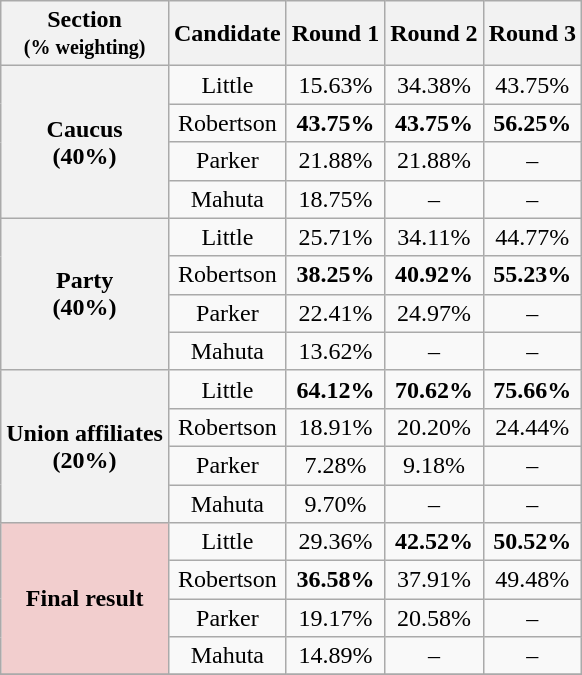<table class="wikitable" style="text-align:center">
<tr>
<th>Section <small><br>(% weighting)</small></th>
<th>Candidate</th>
<th>Round 1</th>
<th>Round 2</th>
<th>Round 3</th>
</tr>
<tr>
<th rowspan=4>Caucus <br>(40%)</th>
<td>Little</td>
<td>15.63%</td>
<td>34.38%</td>
<td>43.75%</td>
</tr>
<tr>
<td>Robertson</td>
<td><strong>43.75%</strong></td>
<td><strong>43.75%</strong></td>
<td><strong>56.25%</strong></td>
</tr>
<tr>
<td>Parker</td>
<td>21.88%</td>
<td>21.88%</td>
<td>–</td>
</tr>
<tr>
<td>Mahuta</td>
<td>18.75%</td>
<td>–</td>
<td>–</td>
</tr>
<tr>
<th rowspan=4>Party <br>(40%)</th>
<td>Little</td>
<td>25.71%</td>
<td>34.11%</td>
<td>44.77%</td>
</tr>
<tr>
<td>Robertson</td>
<td><strong>38.25%</strong></td>
<td><strong>40.92%</strong></td>
<td><strong>55.23%</strong></td>
</tr>
<tr>
<td>Parker</td>
<td>22.41%</td>
<td>24.97%</td>
<td>–</td>
</tr>
<tr>
<td>Mahuta</td>
<td>13.62%</td>
<td>–</td>
<td>–</td>
</tr>
<tr>
<th rowspan=4>Union affiliates <br> (20%)</th>
<td>Little</td>
<td><strong>64.12%</strong></td>
<td><strong>70.62%</strong></td>
<td><strong>75.66%</strong></td>
</tr>
<tr>
<td>Robertson</td>
<td>18.91%</td>
<td>20.20%</td>
<td>24.44%</td>
</tr>
<tr>
<td>Parker</td>
<td>7.28%</td>
<td>9.18%</td>
<td>–</td>
</tr>
<tr>
<td>Mahuta</td>
<td>9.70%</td>
<td>–</td>
<td>–</td>
</tr>
<tr>
<th rowspan=4 style="background: #F2CECE;">Final result</th>
<td>Little</td>
<td>29.36%</td>
<td><strong>42.52%</strong></td>
<td><strong>50.52%</strong></td>
</tr>
<tr>
<td>Robertson</td>
<td><strong>36.58%</strong></td>
<td>37.91%</td>
<td>49.48%</td>
</tr>
<tr>
<td>Parker</td>
<td>19.17%</td>
<td>20.58%</td>
<td>–</td>
</tr>
<tr>
<td>Mahuta</td>
<td>14.89%</td>
<td>–</td>
<td>–</td>
</tr>
<tr>
</tr>
</table>
